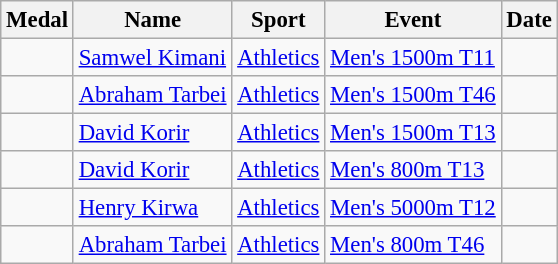<table class="wikitable sortable" style="font-size: 95%">
<tr>
<th>Medal</th>
<th>Name</th>
<th>Sport</th>
<th>Event</th>
<th>Date</th>
</tr>
<tr>
<td></td>
<td><a href='#'>Samwel Kimani</a></td>
<td><a href='#'>Athletics</a></td>
<td><a href='#'>Men's 1500m T11</a></td>
<td></td>
</tr>
<tr>
<td></td>
<td><a href='#'>Abraham Tarbei</a></td>
<td><a href='#'>Athletics</a></td>
<td><a href='#'>Men's 1500m T46</a></td>
<td></td>
</tr>
<tr>
<td></td>
<td><a href='#'>David Korir</a></td>
<td><a href='#'>Athletics</a></td>
<td><a href='#'>Men's 1500m T13</a></td>
<td></td>
</tr>
<tr>
<td></td>
<td><a href='#'>David Korir</a></td>
<td><a href='#'>Athletics</a></td>
<td><a href='#'>Men's 800m T13</a></td>
<td></td>
</tr>
<tr>
<td></td>
<td><a href='#'>Henry Kirwa</a></td>
<td><a href='#'>Athletics</a></td>
<td><a href='#'>Men's 5000m T12</a></td>
<td></td>
</tr>
<tr>
<td></td>
<td><a href='#'>Abraham Tarbei</a></td>
<td><a href='#'>Athletics</a></td>
<td><a href='#'>Men's 800m T46</a></td>
<td></td>
</tr>
</table>
